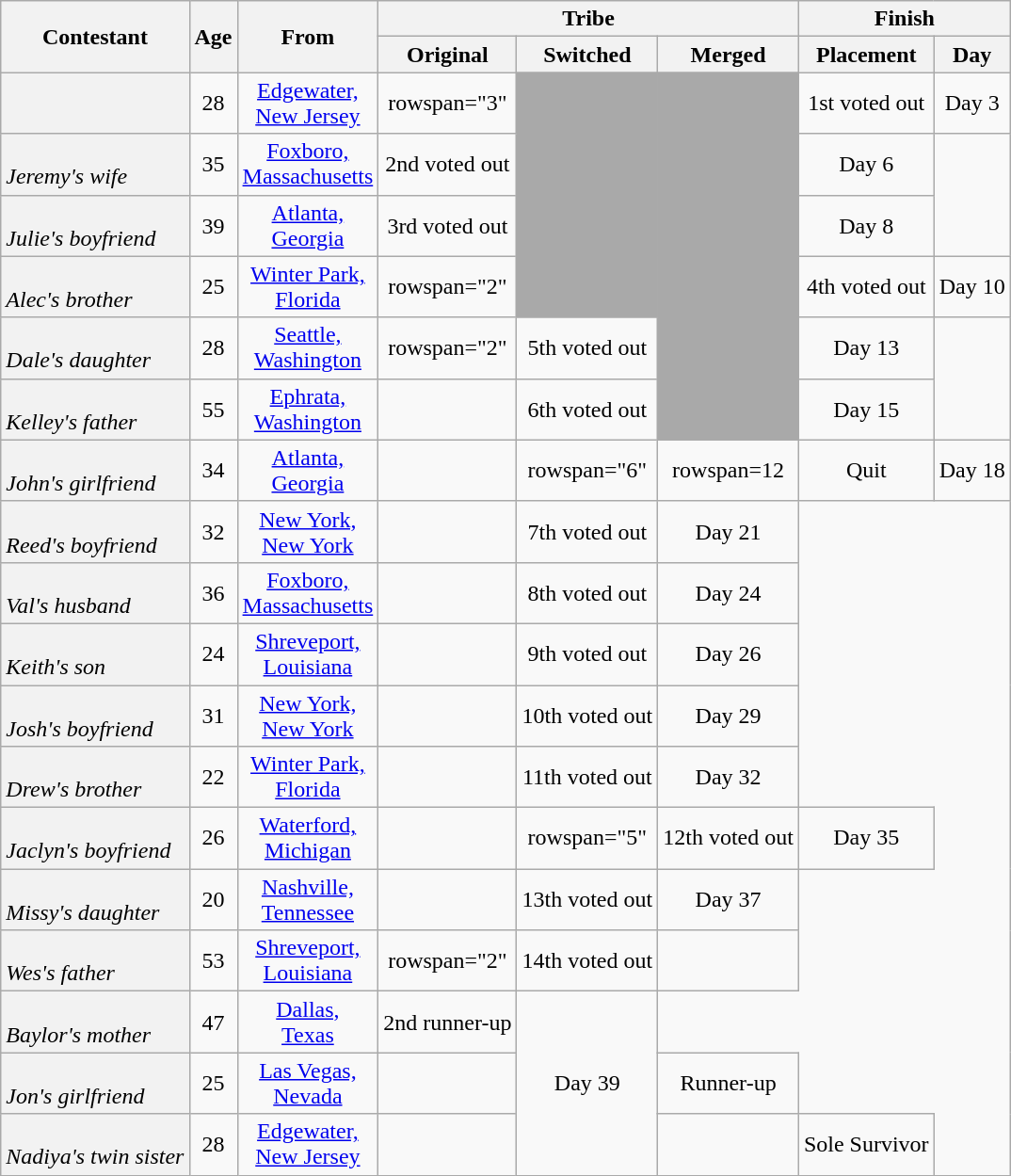<table class="wikitable sortable" style="margin:auto; text-align:center">
<tr>
<th rowspan="2" scope="col">Contestant</th>
<th rowspan="2" scope="col">Age</th>
<th rowspan="2" scope="col" class=unsortable>From</th>
<th colspan="3" scope="colgroup">Tribe</th>
<th colspan="2" scope="colgroup">Finish</th>
</tr>
<tr>
<th scope="col">Original</th>
<th scope="col">Switched</th>
<th scope="col" class=unsortable>Merged</th>
<th scope="col" class=unsortable>Placement</th>
<th scope="col" class=unsortable>Day</th>
</tr>
<tr>
<th scope="row" style="text-align:left;font-weight:normal"><br></th>
<td>28</td>
<td><a href='#'>Edgewater,<br>New Jersey</a></td>
<td>rowspan="3" </td>
<td rowspan="4" style="background:darkgrey;"></td>
<td rowspan="6" style="background:darkgrey;"></td>
<td>1st voted out</td>
<td>Day 3</td>
</tr>
<tr>
<th scope="row" style="text-align:left;font-weight:normal"><strong></strong><br><em>Jeremy's wife</em></th>
<td>35</td>
<td><a href='#'>Foxboro,<br>Massachusetts</a></td>
<td>2nd voted out</td>
<td>Day 6</td>
</tr>
<tr>
<th scope="row" style="text-align:left;font-weight:normal"><strong></strong><br><em>Julie's boyfriend</em></th>
<td>39</td>
<td><a href='#'>Atlanta,<br>Georgia</a></td>
<td>3rd voted out</td>
<td>Day 8</td>
</tr>
<tr>
<th scope="row" style="text-align:left;font-weight:normal"><strong></strong><br><em>Alec's brother</em></th>
<td>25</td>
<td><a href='#'>Winter Park,<br>Florida</a></td>
<td>rowspan="2" </td>
<td>4th voted out</td>
<td>Day 10</td>
</tr>
<tr>
<th scope="row" style="text-align:left;font-weight:normal"><strong></strong><br><em>Dale's daughter</em></th>
<td>28</td>
<td><a href='#'>Seattle,<br>Washington</a></td>
<td>rowspan="2" </td>
<td>5th voted out</td>
<td>Day 13</td>
</tr>
<tr>
<th scope="row" style="text-align:left;font-weight:normal"><strong></strong><br><em>Kelley's father</em></th>
<td>55</td>
<td><a href='#'>Ephrata,<br>Washington</a></td>
<td></td>
<td>6th voted out</td>
<td>Day 15</td>
</tr>
<tr>
<th scope="row" style="text-align:left;font-weight:normal"><strong></strong><br><em>John's girlfriend</em></th>
<td>34</td>
<td><a href='#'>Atlanta,<br>Georgia</a></td>
<td></td>
<td>rowspan="6" </td>
<td>rowspan=12 </td>
<td>Quit</td>
<td>Day 18</td>
</tr>
<tr>
<th scope="row" style="text-align:left;font-weight:normal"><strong></strong><br><em>Reed's boyfriend</em></th>
<td>32</td>
<td><a href='#'>New York,<br>New York</a></td>
<td></td>
<td>7th voted out<br></td>
<td>Day 21</td>
</tr>
<tr>
<th scope="row" style="text-align:left;font-weight:normal"><strong></strong><br><em>Val's husband</em></th>
<td>36</td>
<td><a href='#'>Foxboro,<br>Massachusetts</a></td>
<td></td>
<td>8th voted out<br></td>
<td>Day 24</td>
</tr>
<tr>
<th scope="row" style="text-align:left;font-weight:normal"><strong></strong><br><em>Keith's son</em></th>
<td>24</td>
<td><a href='#'>Shreveport,<br>Louisiana</a></td>
<td></td>
<td>9th voted out<br></td>
<td>Day 26</td>
</tr>
<tr>
<th scope="row" style="text-align:left;font-weight:normal"><strong></strong><br><em>Josh's boyfriend</em></th>
<td>31</td>
<td><a href='#'>New York,<br>New York</a></td>
<td></td>
<td>10th voted out<br></td>
<td>Day 29</td>
</tr>
<tr>
<th scope="row" style="text-align:left;font-weight:normal"><strong></strong><br><em>Drew's brother</em></th>
<td>22</td>
<td><a href='#'>Winter Park,<br>Florida</a></td>
<td></td>
<td>11th voted out<br></td>
<td>Day 32</td>
</tr>
<tr>
<th scope="row" style="text-align:left;font-weight:normal"><strong></strong><br><em>Jaclyn's boyfriend</em></th>
<td>26</td>
<td><a href='#'>Waterford,<br>Michigan</a></td>
<td></td>
<td>rowspan="5" </td>
<td>12th voted out<br></td>
<td>Day 35</td>
</tr>
<tr>
<th scope="row" style="text-align:left;font-weight:normal"><strong></strong><br><em>Missy's daughter</em></th>
<td>20</td>
<td><a href='#'>Nashville,<br>Tennessee</a></td>
<td></td>
<td>13th voted out<br></td>
<td>Day 37</td>
</tr>
<tr>
<th scope="row" style="text-align:left;font-weight:normal"><strong></strong><br><em>Wes's father</em></th>
<td>53</td>
<td><a href='#'>Shreveport,<br>Louisiana</a></td>
<td>rowspan="2" </td>
<td>14th voted out<br></td>
<td></td>
</tr>
<tr>
<th scope="row" style="text-align:left;font-weight:normal"><strong></strong><br><em>Baylor's mother</em></th>
<td>47</td>
<td><a href='#'>Dallas,<br>Texas</a></td>
<td>2nd runner-up</td>
<td rowspan="3">Day 39</td>
</tr>
<tr>
<th scope="row" style="text-align:left;font-weight:normal"><strong></strong><br><em>Jon's girlfriend</em></th>
<td>25</td>
<td><a href='#'>Las Vegas,<br>Nevada</a></td>
<td></td>
<td>Runner-up</td>
</tr>
<tr>
<th scope="row" style="text-align:left;font-weight:normal"><strong></strong><br><em>Nadiya's twin sister</em></th>
<td>28</td>
<td><a href='#'>Edgewater,<br>New Jersey</a></td>
<td></td>
<td></td>
<td>Sole Survivor</td>
</tr>
</table>
